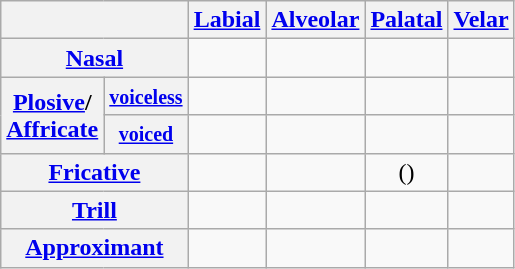<table class="wikitable" style="text-align:center">
<tr>
<th colspan="2"></th>
<th><a href='#'>Labial</a></th>
<th><a href='#'>Alveolar</a></th>
<th><a href='#'>Palatal</a></th>
<th><a href='#'>Velar</a></th>
</tr>
<tr>
<th colspan="2"><a href='#'>Nasal</a></th>
<td></td>
<td></td>
<td></td>
<td></td>
</tr>
<tr>
<th rowspan="2"><a href='#'>Plosive</a>/<br><a href='#'>Affricate</a></th>
<th><small><a href='#'>voiceless</a></small></th>
<td></td>
<td></td>
<td></td>
<td></td>
</tr>
<tr>
<th><small><a href='#'>voiced</a></small></th>
<td></td>
<td></td>
<td></td>
<td></td>
</tr>
<tr>
<th colspan="2"><a href='#'>Fricative</a></th>
<td></td>
<td></td>
<td>()</td>
<td></td>
</tr>
<tr>
<th colspan="2"><a href='#'>Trill</a></th>
<td></td>
<td></td>
<td></td>
<td></td>
</tr>
<tr>
<th colspan="2"><a href='#'>Approximant</a></th>
<td></td>
<td></td>
<td></td>
<td></td>
</tr>
</table>
